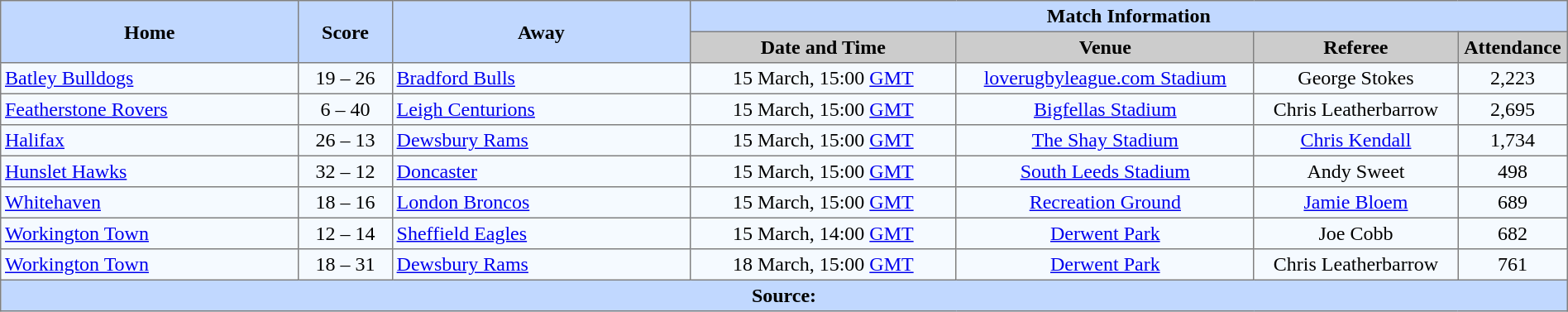<table border="1" cellpadding="3" cellspacing="0" style="border-collapse:collapse; text-align:center; width:100%;">
<tr style="background:#c1d8ff;">
<th rowspan="2" style="width:19%;">Home</th>
<th rowspan="2" style="width:6%;">Score</th>
<th rowspan="2" style="width:19%;">Away</th>
<th colspan=6>Match Information</th>
</tr>
<tr style="background:#ccc;">
<th width=17%>Date and Time</th>
<th width=19%>Venue</th>
<th width=13%>Referee</th>
<th width=7%>Attendance</th>
</tr>
<tr style="background:#f5faff;">
<td align=left> <a href='#'>Batley Bulldogs</a></td>
<td>19 – 26</td>
<td align=left> <a href='#'>Bradford Bulls</a></td>
<td>15 March, 15:00 <a href='#'>GMT</a></td>
<td><a href='#'>loverugbyleague.com Stadium</a></td>
<td>George Stokes</td>
<td>2,223</td>
</tr>
<tr style="background:#f5faff;">
<td align=left> <a href='#'>Featherstone Rovers</a></td>
<td>6 – 40</td>
<td align=left> <a href='#'>Leigh Centurions</a></td>
<td>15 March, 15:00 <a href='#'>GMT</a></td>
<td><a href='#'>Bigfellas Stadium</a></td>
<td>Chris Leatherbarrow</td>
<td>2,695</td>
</tr>
<tr style="background:#f5faff;">
<td align=left> <a href='#'>Halifax</a></td>
<td>26 – 13</td>
<td align=left> <a href='#'>Dewsbury Rams</a></td>
<td>15 March, 15:00 <a href='#'>GMT</a></td>
<td><a href='#'>The Shay Stadium</a></td>
<td><a href='#'>Chris Kendall</a></td>
<td>1,734</td>
</tr>
<tr style="background:#f5faff;">
<td align=left> <a href='#'>Hunslet Hawks</a></td>
<td>32 – 12</td>
<td align=left> <a href='#'>Doncaster</a></td>
<td>15 March, 15:00 <a href='#'>GMT</a></td>
<td><a href='#'>South Leeds Stadium</a></td>
<td>Andy Sweet</td>
<td>498</td>
</tr>
<tr style="background:#f5faff;">
<td align=left> <a href='#'>Whitehaven</a></td>
<td>18 – 16</td>
<td align=left> <a href='#'>London Broncos</a></td>
<td>15 March, 15:00 <a href='#'>GMT</a></td>
<td><a href='#'>Recreation Ground</a></td>
<td><a href='#'>Jamie Bloem</a></td>
<td>689</td>
</tr>
<tr style="background:#f5faff;">
<td align=left> <a href='#'>Workington Town</a></td>
<td>12 – 14</td>
<td align=left> <a href='#'>Sheffield Eagles</a></td>
<td>15 March, 14:00 <a href='#'>GMT</a></td>
<td><a href='#'>Derwent Park</a></td>
<td>Joe Cobb</td>
<td>682</td>
</tr>
<tr style="background:#f5faff;">
<td align=left> <a href='#'>Workington Town</a></td>
<td>18 – 31</td>
<td align=left> <a href='#'>Dewsbury Rams</a></td>
<td>18 March, 15:00 <a href='#'>GMT</a></td>
<td><a href='#'>Derwent Park</a></td>
<td>Chris Leatherbarrow</td>
<td>761</td>
</tr>
<tr style="background:#c1d8ff;">
<th colspan=12>Source:</th>
</tr>
</table>
